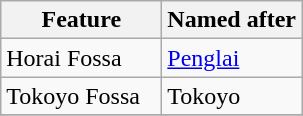<table class="wikitable">
<tr>
<th width=100>Feature</th>
<th>Named after</th>
</tr>
<tr>
<td>Horai Fossa</td>
<td><a href='#'>Penglai</a></td>
</tr>
<tr>
<td>Tokoyo Fossa</td>
<td>Tokoyo</td>
</tr>
<tr>
</tr>
</table>
